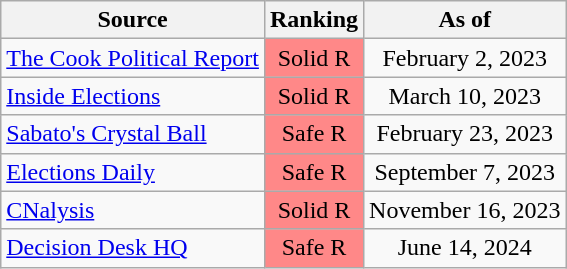<table class="wikitable" style="text-align:center">
<tr>
<th>Source</th>
<th>Ranking</th>
<th>As of</th>
</tr>
<tr>
<td align=left><a href='#'>The Cook Political Report</a></td>
<td style="color:black;background:#f88" data-sort-value=5>Solid R</td>
<td>February 2, 2023</td>
</tr>
<tr>
<td align=left><a href='#'>Inside Elections</a></td>
<td style="color:black;background:#f88" data-sort-value=5>Solid R</td>
<td>March 10, 2023</td>
</tr>
<tr>
<td align=left><a href='#'>Sabato's Crystal Ball</a></td>
<td style="color:black;background:#f88" data-sort-value=4>Safe R</td>
<td>February 23, 2023</td>
</tr>
<tr>
<td align=left><a href='#'>Elections Daily</a></td>
<td style="color:black;background:#f88" data-sort-value=4>Safe R</td>
<td>September 7, 2023</td>
</tr>
<tr>
<td align=left><a href='#'>CNalysis</a></td>
<td style="color:black;background:#f88" data-sort-value=5>Solid R</td>
<td>November 16, 2023</td>
</tr>
<tr>
<td align=left><a href='#'>Decision Desk HQ</a></td>
<td style="color:black;background:#f88" data-sort-value=4>Safe R</td>
<td>June 14, 2024</td>
</tr>
</table>
